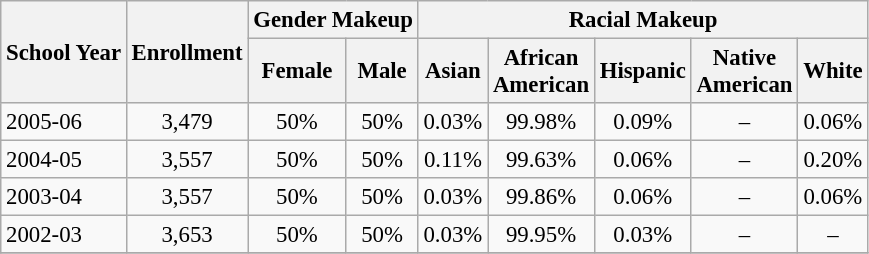<table class="wikitable" style="font-size: 95%;">
<tr>
<th rowspan="2">School Year</th>
<th rowspan="2">Enrollment</th>
<th colspan="2">Gender Makeup</th>
<th colspan="5">Racial Makeup</th>
</tr>
<tr>
<th>Female</th>
<th>Male</th>
<th>Asian</th>
<th>African <br>American</th>
<th>Hispanic</th>
<th>Native <br>American</th>
<th>White</th>
</tr>
<tr>
<td align="left">2005-06</td>
<td align="center">3,479</td>
<td align="center">50%</td>
<td align="center">50%</td>
<td align="center">0.03%</td>
<td align="center">99.98%</td>
<td align="center">0.09%</td>
<td align="center">–</td>
<td align="center">0.06%</td>
</tr>
<tr>
<td align="left">2004-05</td>
<td align="center">3,557</td>
<td align="center">50%</td>
<td align="center">50%</td>
<td align="center">0.11%</td>
<td align="center">99.63%</td>
<td align="center">0.06%</td>
<td align="center">–</td>
<td align="center">0.20%</td>
</tr>
<tr>
<td align="left">2003-04</td>
<td align="center">3,557</td>
<td align="center">50%</td>
<td align="center">50%</td>
<td align="center">0.03%</td>
<td align="center">99.86%</td>
<td align="center">0.06%</td>
<td align="center">–</td>
<td align="center">0.06%</td>
</tr>
<tr>
<td align="left">2002-03</td>
<td align="center">3,653</td>
<td align="center">50%</td>
<td align="center">50%</td>
<td align="center">0.03%</td>
<td align="center">99.95%</td>
<td align="center">0.03%</td>
<td align="center">–</td>
<td align="center">–</td>
</tr>
<tr>
</tr>
</table>
